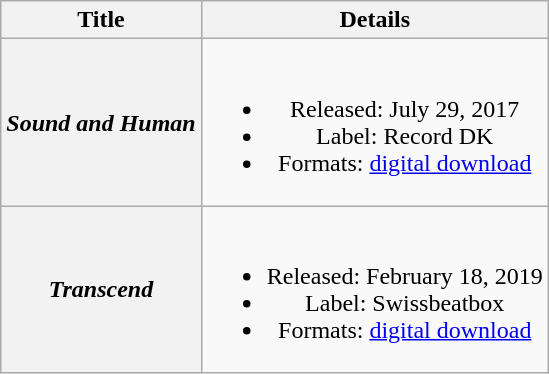<table class="wikitable plainrowheaders" style="text-align:center;">
<tr>
<th scope="col">Title</th>
<th scope="col">Details</th>
</tr>
<tr>
<th scope="row"><em>Sound and Human</em></th>
<td><br><ul><li>Released: July 29, 2017</li><li>Label: Record DK</li><li>Formats: <a href='#'>digital download</a></li></ul></td>
</tr>
<tr>
<th scope="row"><em>Transcend</em></th>
<td><br><ul><li>Released: February 18, 2019</li><li>Label: Swissbeatbox</li><li>Formats: <a href='#'>digital download</a></li></ul></td>
</tr>
</table>
